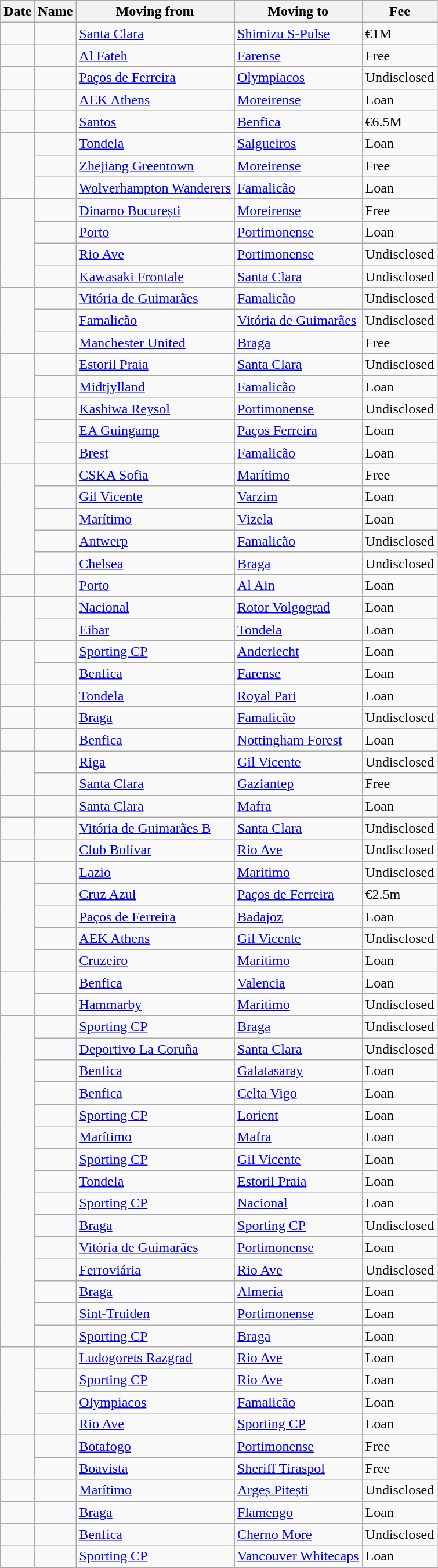<table class="wikitable sortable">
<tr>
<th>Date</th>
<th>Name</th>
<th>Moving from</th>
<th>Moving to</th>
<th>Fee</th>
</tr>
<tr>
<td rowspan="1"><strong></strong></td>
<td></td>
<td><a href='#'>Santa Clara</a></td>
<td> <a href='#'>Shimizu S-Pulse</a></td>
<td>€1M</td>
</tr>
<tr>
<td rowspan="1"><strong></strong></td>
<td></td>
<td> <a href='#'>Al Fateh</a></td>
<td><a href='#'>Farense</a></td>
<td>Free</td>
</tr>
<tr>
<td rowspan="1"><strong></strong></td>
<td></td>
<td><a href='#'>Paços de Ferreira</a></td>
<td> <a href='#'>Olympiacos</a></td>
<td>Undisclosed</td>
</tr>
<tr>
<td rowspan="1"><strong></strong></td>
<td></td>
<td> <a href='#'>AEK Athens</a></td>
<td><a href='#'>Moreirense</a></td>
<td>Loan</td>
</tr>
<tr>
<td rowspan="1"><strong></strong></td>
<td></td>
<td> <a href='#'>Santos</a></td>
<td><a href='#'>Benfica</a></td>
<td>€6.5M</td>
</tr>
<tr>
<td rowspan="3"><strong></strong></td>
<td></td>
<td><a href='#'>Tondela</a></td>
<td><a href='#'>Salgueiros</a></td>
<td>Loan</td>
</tr>
<tr>
<td></td>
<td> <a href='#'>Zhejiang Greentown</a></td>
<td><a href='#'>Moreirense</a></td>
<td>Free</td>
</tr>
<tr>
<td></td>
<td> <a href='#'>Wolverhampton Wanderers</a></td>
<td><a href='#'>Famalicão</a></td>
<td>Loan</td>
</tr>
<tr>
<td rowspan="4"><strong></strong></td>
<td></td>
<td> <a href='#'>Dinamo București</a></td>
<td><a href='#'>Moreirense</a></td>
<td>Free</td>
</tr>
<tr>
<td></td>
<td><a href='#'>Porto</a></td>
<td><a href='#'>Portimonense</a></td>
<td>Loan</td>
</tr>
<tr>
<td></td>
<td><a href='#'>Rio Ave</a></td>
<td><a href='#'>Portimonense</a></td>
<td>Undisclosed</td>
</tr>
<tr>
<td></td>
<td> <a href='#'>Kawasaki Frontale</a></td>
<td><a href='#'>Santa Clara</a></td>
<td>Undisclosed</td>
</tr>
<tr>
<td rowspan="3"><strong></strong></td>
<td></td>
<td><a href='#'>Vitória de Guimarães</a></td>
<td><a href='#'>Famalicão</a></td>
<td>Undisclosed</td>
</tr>
<tr>
<td></td>
<td><a href='#'>Famalicão</a></td>
<td><a href='#'>Vitória de Guimarães</a></td>
<td>Undisclosed</td>
</tr>
<tr>
<td></td>
<td> <a href='#'>Manchester United</a></td>
<td><a href='#'>Braga</a></td>
<td>Free</td>
</tr>
<tr>
<td rowspan="2"><strong></strong></td>
<td></td>
<td><a href='#'>Estoril Praia</a></td>
<td><a href='#'>Santa Clara</a></td>
<td>Undisclosed</td>
</tr>
<tr>
<td></td>
<td> <a href='#'>Midtjylland</a></td>
<td><a href='#'>Famalicão</a></td>
<td>Loan</td>
</tr>
<tr>
<td rowspan="3"><strong></strong></td>
<td></td>
<td> <a href='#'>Kashiwa Reysol</a></td>
<td><a href='#'>Portimonense</a></td>
<td>Undisclosed</td>
</tr>
<tr>
<td></td>
<td> <a href='#'>EA Guingamp</a></td>
<td><a href='#'>Paços Ferreira</a></td>
<td>Loan</td>
</tr>
<tr>
<td></td>
<td> <a href='#'>Brest</a></td>
<td><a href='#'>Famalicão</a></td>
<td>Loan</td>
</tr>
<tr>
<td rowspan="5"><strong></strong></td>
<td></td>
<td> <a href='#'>CSKA Sofia</a></td>
<td><a href='#'>Marítimo</a></td>
<td>Free</td>
</tr>
<tr>
<td></td>
<td><a href='#'>Gil Vicente</a></td>
<td><a href='#'>Varzim</a></td>
<td>Loan</td>
</tr>
<tr>
<td></td>
<td><a href='#'>Marítimo</a></td>
<td><a href='#'>Vizela</a></td>
<td>Loan</td>
</tr>
<tr>
<td></td>
<td> <a href='#'>Antwerp</a></td>
<td><a href='#'>Famalicão</a></td>
<td>Undisclosed</td>
</tr>
<tr>
<td></td>
<td> <a href='#'>Chelsea</a></td>
<td><a href='#'>Braga</a></td>
<td>Undisclosed</td>
</tr>
<tr>
<td rowspan="1"><strong></strong></td>
<td></td>
<td><a href='#'>Porto</a></td>
<td> <a href='#'>Al Ain</a></td>
<td>Loan</td>
</tr>
<tr>
<td rowspan="2"><strong></strong></td>
<td></td>
<td><a href='#'>Nacional</a></td>
<td> <a href='#'>Rotor Volgograd</a></td>
<td>Loan</td>
</tr>
<tr>
<td></td>
<td> <a href='#'>Eibar</a></td>
<td><a href='#'>Tondela</a></td>
<td>Loan</td>
</tr>
<tr>
<td rowspan="2"><strong></strong></td>
<td></td>
<td><a href='#'>Sporting CP</a></td>
<td> <a href='#'>Anderlecht</a></td>
<td>Loan</td>
</tr>
<tr>
<td></td>
<td><a href='#'>Benfica</a></td>
<td><a href='#'>Farense</a></td>
<td>Loan</td>
</tr>
<tr>
<td rowspan="1"><strong></strong></td>
<td></td>
<td><a href='#'>Tondela</a></td>
<td> <a href='#'>Royal Pari</a></td>
<td>Loan</td>
</tr>
<tr>
<td rowspan="1"><strong></strong></td>
<td></td>
<td><a href='#'>Braga</a></td>
<td><a href='#'>Famalicão</a></td>
<td>Undisclosed</td>
</tr>
<tr>
<td rowspan="1"><strong></strong></td>
<td></td>
<td><a href='#'>Benfica</a></td>
<td> <a href='#'>Nottingham Forest</a></td>
<td>Loan</td>
</tr>
<tr>
<td rowspan="2"><strong></strong></td>
<td></td>
<td> <a href='#'>Riga</a></td>
<td><a href='#'>Gil Vicente</a></td>
<td>Undisclosed</td>
</tr>
<tr>
<td></td>
<td><a href='#'>Santa Clara</a></td>
<td> <a href='#'>Gaziantep</a></td>
<td>Free</td>
</tr>
<tr>
<td rowspan="1"><strong></strong></td>
<td></td>
<td><a href='#'>Santa Clara</a></td>
<td><a href='#'>Mafra</a></td>
<td>Loan</td>
</tr>
<tr>
<td rowspan="1"><strong></strong></td>
<td></td>
<td><a href='#'>Vitória de Guimarães B</a></td>
<td><a href='#'>Santa Clara</a></td>
<td>Undisclosed</td>
</tr>
<tr>
<td rowspan="1"><strong></strong></td>
<td></td>
<td> <a href='#'>Club Bolívar</a></td>
<td><a href='#'>Rio Ave</a></td>
<td>Undisclosed</td>
</tr>
<tr>
<td rowspan="5"><strong></strong></td>
<td></td>
<td> <a href='#'>Lazio</a></td>
<td><a href='#'>Marítimo</a></td>
<td>Undisclosed</td>
</tr>
<tr>
<td></td>
<td> <a href='#'>Cruz Azul</a></td>
<td><a href='#'>Paços de Ferreira</a></td>
<td>€2.5m</td>
</tr>
<tr>
<td></td>
<td><a href='#'>Paços de Ferreira</a></td>
<td> <a href='#'>Badajoz</a></td>
<td>Loan</td>
</tr>
<tr>
<td></td>
<td> <a href='#'>AEK Athens</a></td>
<td><a href='#'>Gil Vicente</a></td>
<td>Undisclosed</td>
</tr>
<tr>
<td></td>
<td> <a href='#'>Cruzeiro</a></td>
<td><a href='#'>Marítimo</a></td>
<td>Loan</td>
</tr>
<tr>
<td rowspan="2"><strong></strong></td>
<td></td>
<td><a href='#'>Benfica</a></td>
<td> <a href='#'>Valencia</a></td>
<td>Loan</td>
</tr>
<tr>
<td></td>
<td> <a href='#'>Hammarby</a></td>
<td><a href='#'>Marítimo</a></td>
<td>Undisclosed</td>
</tr>
<tr>
<td rowspan="15"><strong></strong></td>
<td></td>
<td><a href='#'>Sporting CP</a></td>
<td><a href='#'>Braga</a></td>
<td>Undisclosed</td>
</tr>
<tr>
<td></td>
<td> <a href='#'>Deportivo La Coruña</a></td>
<td><a href='#'>Santa Clara</a></td>
<td>Undisclosed</td>
</tr>
<tr>
<td></td>
<td><a href='#'>Benfica</a></td>
<td> <a href='#'>Galatasaray</a></td>
<td>Loan</td>
</tr>
<tr>
<td></td>
<td><a href='#'>Benfica</a></td>
<td> <a href='#'>Celta Vigo</a></td>
<td>Loan</td>
</tr>
<tr>
<td></td>
<td><a href='#'>Sporting CP</a></td>
<td> <a href='#'>Lorient</a></td>
<td>Loan</td>
</tr>
<tr>
<td></td>
<td><a href='#'>Marítimo</a></td>
<td><a href='#'>Mafra</a></td>
<td>Loan</td>
</tr>
<tr>
<td></td>
<td><a href='#'>Sporting CP</a></td>
<td><a href='#'>Gil Vicente</a></td>
<td>Loan</td>
</tr>
<tr>
<td></td>
<td><a href='#'>Tondela</a></td>
<td><a href='#'>Estoril Praia</a></td>
<td>Loan</td>
</tr>
<tr>
<td></td>
<td><a href='#'>Sporting CP</a></td>
<td><a href='#'>Nacional</a></td>
<td>Loan</td>
</tr>
<tr>
<td></td>
<td><a href='#'>Braga</a></td>
<td><a href='#'>Sporting CP</a></td>
<td>Undisclosed</td>
</tr>
<tr>
<td></td>
<td><a href='#'>Vitória de Guimarães</a></td>
<td><a href='#'>Portimonense</a></td>
<td>Loan</td>
</tr>
<tr>
<td></td>
<td> <a href='#'>Ferroviária</a></td>
<td><a href='#'>Rio Ave</a></td>
<td>Undisclosed</td>
</tr>
<tr>
<td></td>
<td><a href='#'>Braga</a></td>
<td> <a href='#'>Almería</a></td>
<td>Loan</td>
</tr>
<tr>
<td></td>
<td> <a href='#'>Sint-Truiden</a></td>
<td><a href='#'>Portimonense</a></td>
<td>Loan</td>
</tr>
<tr>
<td></td>
<td><a href='#'>Sporting CP</a></td>
<td><a href='#'>Braga</a></td>
<td>Loan</td>
</tr>
<tr>
<td rowspan="4"><strong></strong></td>
<td></td>
<td> <a href='#'>Ludogorets Razgrad</a></td>
<td><a href='#'>Rio Ave</a></td>
<td>Loan</td>
</tr>
<tr>
<td></td>
<td><a href='#'>Sporting CP</a></td>
<td><a href='#'>Rio Ave</a></td>
<td>Loan</td>
</tr>
<tr>
<td></td>
<td> <a href='#'>Olympiacos</a></td>
<td><a href='#'>Famalicão</a></td>
<td>Loan</td>
</tr>
<tr>
<td></td>
<td><a href='#'>Rio Ave</a></td>
<td><a href='#'>Sporting CP</a></td>
<td>Loan</td>
</tr>
<tr>
<td rowspan="2"><strong></strong></td>
<td></td>
<td> <a href='#'>Botafogo</a></td>
<td><a href='#'>Portimonense</a></td>
<td>Free</td>
</tr>
<tr>
<td></td>
<td><a href='#'>Boavista</a></td>
<td> <a href='#'>Sheriff Tiraspol</a></td>
<td>Free</td>
</tr>
<tr>
<td rowspan="1"><strong></strong></td>
<td></td>
<td><a href='#'>Marítimo</a></td>
<td> <a href='#'>Argeș Pitești</a></td>
<td>Undisclosed</td>
</tr>
<tr>
<td rowspan="1"><strong></strong></td>
<td></td>
<td><a href='#'>Braga</a></td>
<td> <a href='#'>Flamengo</a></td>
<td>Loan</td>
</tr>
<tr>
<td rowspan="1"><strong></strong></td>
<td></td>
<td><a href='#'>Benfica</a></td>
<td> <a href='#'>Cherno More</a></td>
<td>Undisclosed</td>
</tr>
<tr>
<td rowspan="1"><strong></strong></td>
<td></td>
<td><a href='#'>Sporting CP</a></td>
<td> <a href='#'>Vancouver Whitecaps</a></td>
<td>Loan</td>
</tr>
<tr>
</tr>
</table>
